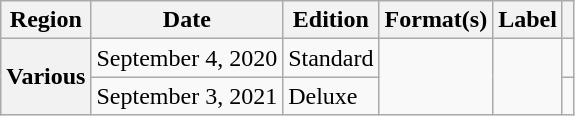<table class="wikitable plainrowheaders">
<tr>
<th scope="col">Region</th>
<th scope="col">Date</th>
<th scope="col">Edition</th>
<th scope="col">Format(s)</th>
<th scope="col">Label</th>
<th scope="col"></th>
</tr>
<tr>
<th rowspan="2" scope="row">Various</th>
<td>September 4, 2020</td>
<td>Standard</td>
<td rowspan="2"></td>
<td rowspan="2"></td>
<td></td>
</tr>
<tr>
<td>September 3, 2021</td>
<td>Deluxe</td>
<td></td>
</tr>
</table>
